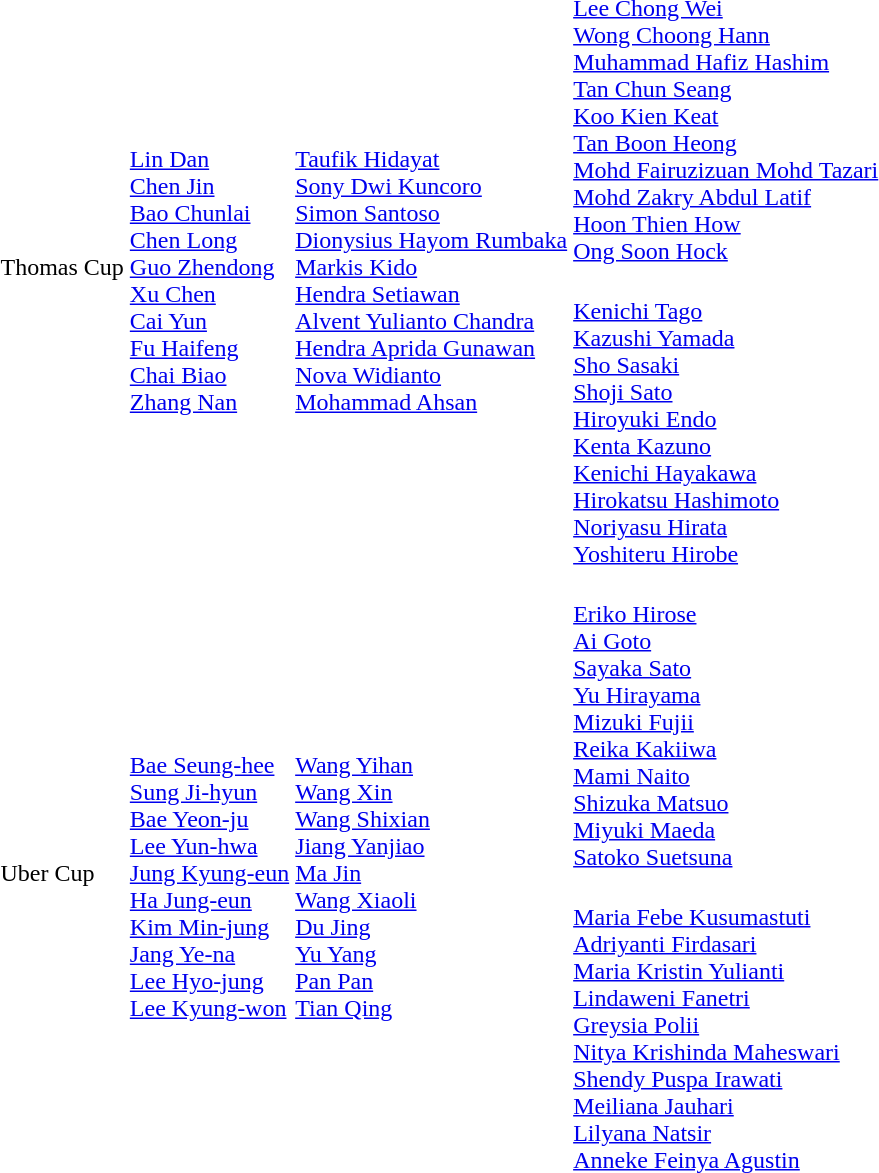<table>
<tr>
<td rowspan="2">Thomas Cup</td>
<td rowspan=2;align="left"><br><a href='#'>Lin Dan</a> <br><a href='#'>Chen Jin</a><br><a href='#'>Bao Chunlai</a><br><a href='#'>Chen Long</a><br><a href='#'>Guo Zhendong</a><br><a href='#'>Xu Chen</a><br><a href='#'>Cai Yun</a><br><a href='#'>Fu Haifeng</a><br><a href='#'>Chai Biao</a><br><a href='#'>Zhang Nan</a></td>
<td rowspan=2;align="left"><br><a href='#'>Taufik Hidayat</a> <br><a href='#'>Sony Dwi Kuncoro</a><br><a href='#'>Simon Santoso</a><br><a href='#'>Dionysius Hayom Rumbaka</a><br><a href='#'>Markis Kido</a><br><a href='#'>Hendra Setiawan</a><br><a href='#'>Alvent Yulianto Chandra</a><br><a href='#'>Hendra Aprida Gunawan</a><br><a href='#'>Nova Widianto</a><br><a href='#'>Mohammad Ahsan</a></td>
<td align="left"><br><a href='#'>Lee Chong Wei</a> <br><a href='#'>Wong Choong Hann</a><br><a href='#'>Muhammad Hafiz Hashim</a><br><a href='#'>Tan Chun Seang</a><br><a href='#'>Koo Kien Keat</a><br><a href='#'>Tan Boon Heong</a><br><a href='#'>Mohd Fairuzizuan Mohd Tazari</a><br><a href='#'>Mohd Zakry Abdul Latif</a><br><a href='#'>Hoon Thien How</a><br><a href='#'>Ong Soon Hock</a></td>
</tr>
<tr>
<td align="left"><br><a href='#'>Kenichi Tago</a> <br><a href='#'>Kazushi Yamada</a><br><a href='#'>Sho Sasaki</a><br><a href='#'>Shoji Sato</a><br><a href='#'>Hiroyuki Endo</a><br><a href='#'>Kenta Kazuno</a><br><a href='#'>Kenichi Hayakawa</a><br><a href='#'>Hirokatsu Hashimoto</a><br><a href='#'>Noriyasu Hirata</a><br><a href='#'>Yoshiteru Hirobe</a></td>
</tr>
<tr>
<td rowspan="2">Uber Cup</td>
<td rowspan=2;align="left"><br><a href='#'>Bae Seung-hee</a> <br><a href='#'>Sung Ji-hyun</a><br><a href='#'>Bae Yeon-ju</a><br><a href='#'>Lee Yun-hwa</a><br><a href='#'>Jung Kyung-eun</a><br><a href='#'>Ha Jung-eun</a><br><a href='#'>Kim Min-jung</a><br><a href='#'>Jang Ye-na</a><br><a href='#'>Lee Hyo-jung</a><br><a href='#'>Lee Kyung-won</a></td>
<td rowspan=2;align="left"><br><a href='#'>Wang Yihan</a> <br><a href='#'>Wang Xin</a><br><a href='#'>Wang Shixian</a><br><a href='#'>Jiang Yanjiao</a><br><a href='#'>Ma Jin</a><br><a href='#'>Wang Xiaoli</a><br><a href='#'>Du Jing</a><br><a href='#'>Yu Yang</a><br><a href='#'>Pan Pan</a><br><a href='#'>Tian Qing</a></td>
<td align="left"><br><a href='#'>Eriko Hirose</a> <br><a href='#'>Ai Goto</a><br><a href='#'>Sayaka Sato</a><br><a href='#'>Yu Hirayama</a><br><a href='#'>Mizuki Fujii</a><br><a href='#'>Reika Kakiiwa</a><br><a href='#'>Mami Naito</a><br><a href='#'>Shizuka Matsuo</a><br><a href='#'>Miyuki Maeda</a><br><a href='#'>Satoko Suetsuna</a></td>
</tr>
<tr>
<td align="left"><br><a href='#'>Maria Febe Kusumastuti</a> <br><a href='#'>Adriyanti Firdasari</a><br><a href='#'>Maria Kristin Yulianti</a><br><a href='#'>Lindaweni Fanetri</a><br><a href='#'>Greysia Polii</a><br><a href='#'>Nitya Krishinda Maheswari</a><br><a href='#'>Shendy Puspa Irawati</a><br><a href='#'>Meiliana Jauhari</a><br><a href='#'>Lilyana Natsir</a><br><a href='#'>Anneke Feinya Agustin</a></td>
</tr>
</table>
